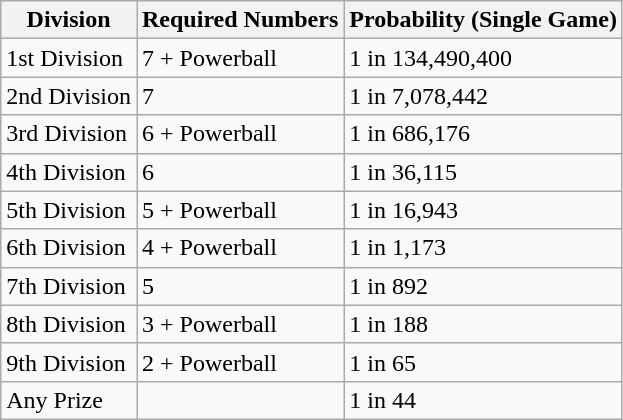<table class="wikitable">
<tr>
<th>Division</th>
<th>Required Numbers</th>
<th>Probability (Single Game)</th>
</tr>
<tr>
<td>1st Division</td>
<td>7 + Powerball</td>
<td>1 in 134,490,400</td>
</tr>
<tr>
<td>2nd Division</td>
<td>7</td>
<td>1 in 7,078,442</td>
</tr>
<tr>
<td>3rd Division</td>
<td>6 + Powerball</td>
<td>1 in 686,176</td>
</tr>
<tr>
<td>4th Division</td>
<td>6</td>
<td>1 in 36,115</td>
</tr>
<tr>
<td>5th Division</td>
<td>5 + Powerball</td>
<td>1 in 16,943</td>
</tr>
<tr>
<td>6th Division</td>
<td>4 + Powerball</td>
<td>1 in 1,173</td>
</tr>
<tr>
<td>7th Division</td>
<td>5</td>
<td>1 in 892</td>
</tr>
<tr>
<td>8th Division</td>
<td>3 + Powerball</td>
<td>1 in 188</td>
</tr>
<tr>
<td>9th Division</td>
<td>2 + Powerball</td>
<td>1 in 65</td>
</tr>
<tr>
<td>Any Prize</td>
<td></td>
<td>1 in 44</td>
</tr>
</table>
